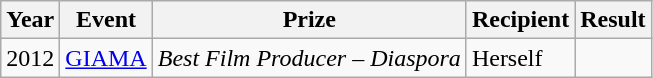<table class="wikitable">
<tr>
<th>Year</th>
<th>Event</th>
<th>Prize</th>
<th>Recipient</th>
<th>Result</th>
</tr>
<tr>
<td>2012</td>
<td><a href='#'>GIAMA</a></td>
<td><em>Best Film Producer – Diaspora</em></td>
<td>Herself</td>
<td></td>
</tr>
</table>
